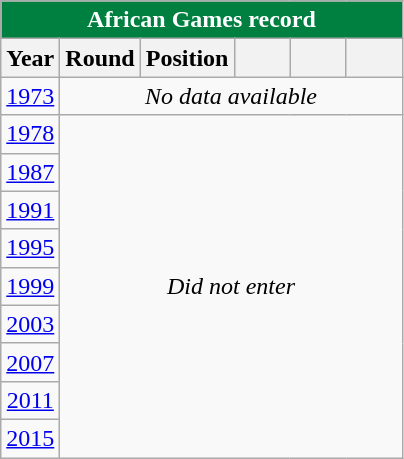<table class="wikitable" style="text-align:center;">
<tr>
<th colspan="6" style="background:#008040; color:white;">African Games record</th>
</tr>
<tr>
<th>Year</th>
<th>Round</th>
<th>Position</th>
<th width="30"></th>
<th width="30"></th>
<th width="30"></th>
</tr>
<tr>
<td> <a href='#'>1973</a></td>
<td colspan="5"><em>No data available</em></td>
</tr>
<tr>
<td> <a href='#'>1978</a></td>
<td colspan="5" rowspan="9"><em>Did not enter</em></td>
</tr>
<tr>
<td> <a href='#'>1987</a></td>
</tr>
<tr>
<td> <a href='#'>1991</a></td>
</tr>
<tr>
<td> <a href='#'>1995</a></td>
</tr>
<tr>
<td> <a href='#'>1999</a></td>
</tr>
<tr>
<td> <a href='#'>2003</a></td>
</tr>
<tr>
<td> <a href='#'>2007</a></td>
</tr>
<tr>
<td> <a href='#'>2011</a></td>
</tr>
<tr>
<td> <a href='#'>2015</a></td>
</tr>
</table>
